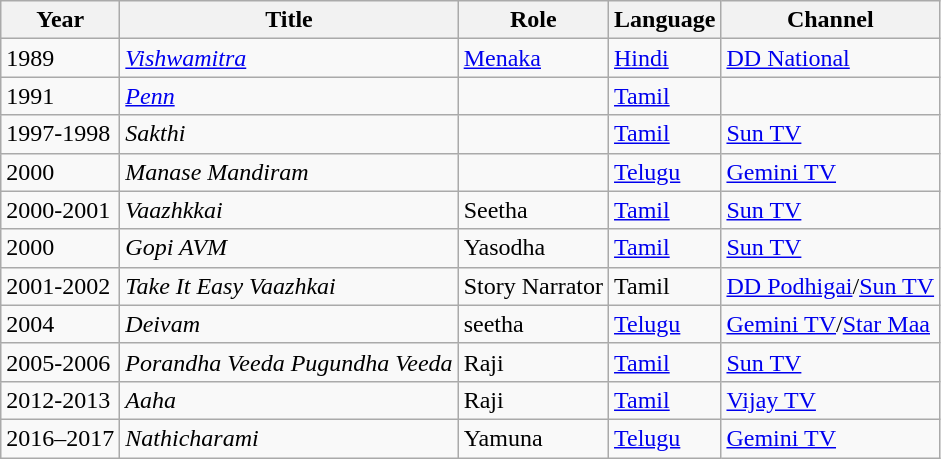<table class="wikitable sortable">
<tr>
<th>Year</th>
<th>Title</th>
<th>Role</th>
<th>Language</th>
<th>Channel</th>
</tr>
<tr>
<td>1989</td>
<td><em><a href='#'>Vishwamitra</a></em></td>
<td><a href='#'>Menaka</a></td>
<td><a href='#'>Hindi</a></td>
<td><a href='#'>DD National</a></td>
</tr>
<tr>
<td>1991</td>
<td><em><a href='#'>Penn</a></em></td>
<td></td>
<td><a href='#'>Tamil</a></td>
<td></td>
</tr>
<tr>
<td>1997-1998</td>
<td><em>Sakthi</em></td>
<td></td>
<td><a href='#'>Tamil</a></td>
<td><a href='#'>Sun TV</a></td>
</tr>
<tr>
<td>2000</td>
<td><em>Manase Mandiram</em></td>
<td></td>
<td><a href='#'>Telugu</a></td>
<td><a href='#'>Gemini TV</a></td>
</tr>
<tr>
<td>2000-2001</td>
<td><em>Vaazhkkai</em></td>
<td>Seetha</td>
<td><a href='#'>Tamil</a></td>
<td><a href='#'>Sun TV</a></td>
</tr>
<tr>
<td>2000</td>
<td><em>Gopi AVM</em></td>
<td>Yasodha</td>
<td><a href='#'>Tamil</a></td>
<td><a href='#'>Sun TV</a></td>
</tr>
<tr>
<td>2001-2002</td>
<td><em>Take It Easy Vaazhkai</em></td>
<td>Story Narrator</td>
<td>Tamil</td>
<td><a href='#'>DD Podhigai</a>/<a href='#'>Sun TV</a></td>
</tr>
<tr>
<td>2004</td>
<td><em>Deivam</em></td>
<td>seetha</td>
<td><a href='#'>Telugu</a></td>
<td><a href='#'>Gemini TV</a>/<a href='#'>Star Maa</a></td>
</tr>
<tr>
<td>2005-2006</td>
<td><em>Porandha Veeda Pugundha Veeda</em></td>
<td>Raji</td>
<td><a href='#'>Tamil</a></td>
<td><a href='#'>Sun TV</a></td>
</tr>
<tr>
<td>2012-2013</td>
<td><em>Aaha</em></td>
<td>Raji</td>
<td><a href='#'>Tamil</a></td>
<td><a href='#'>Vijay TV</a></td>
</tr>
<tr>
<td>2016–2017</td>
<td><em>Nathicharami</em></td>
<td>Yamuna</td>
<td><a href='#'>Telugu</a></td>
<td><a href='#'>Gemini TV</a></td>
</tr>
</table>
